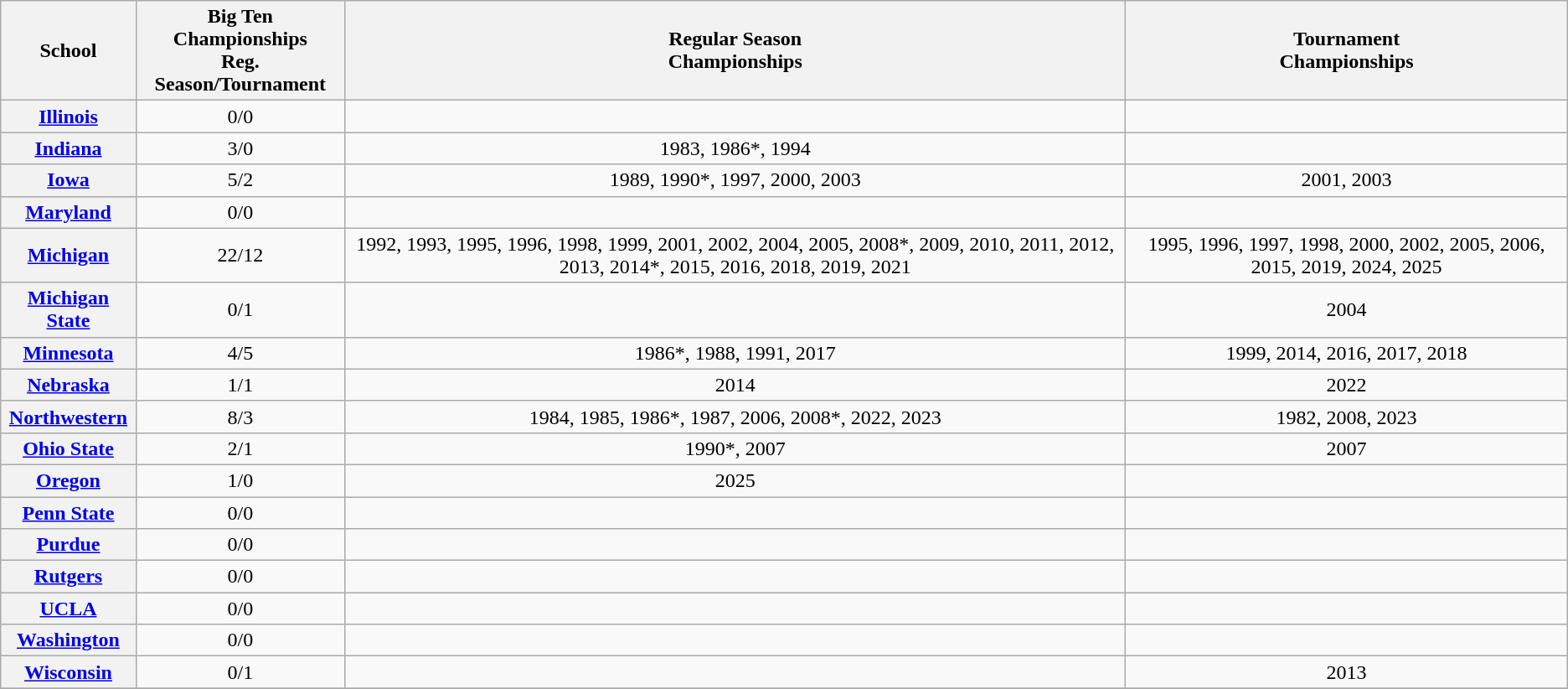<table class="wikitable" style="text-align: center;">
<tr>
<th>School</th>
<th>Big Ten<br>Championships<br>Reg. Season/Tournament</th>
<th>Regular Season<br>Championships</th>
<th>Tournament<br>Championships</th>
</tr>
<tr>
<th><a href='#'>Illinois</a></th>
<td>0/0</td>
<td></td>
<td></td>
</tr>
<tr>
<th><a href='#'>Indiana</a></th>
<td>3/0</td>
<td>1983, 1986*, 1994</td>
<td></td>
</tr>
<tr>
<th><a href='#'>Iowa</a></th>
<td>5/2</td>
<td>1989, 1990*, 1997, 2000, 2003</td>
<td>2001, 2003</td>
</tr>
<tr>
<th><a href='#'>Maryland</a></th>
<td>0/0</td>
<td></td>
<td></td>
</tr>
<tr>
<th><a href='#'>Michigan</a></th>
<td>22/12</td>
<td>1992, 1993, 1995, 1996, 1998, 1999, 2001, 2002, 2004, 2005, 2008*, 2009, 2010, 2011, 2012, 2013, 2014*, 2015, 2016, 2018, 2019, 2021</td>
<td>1995, 1996, 1997, 1998, 2000, 2002, 2005, 2006, 2015, 2019, 2024, 2025</td>
</tr>
<tr>
<th><a href='#'>Michigan State</a></th>
<td>0/1</td>
<td></td>
<td>2004</td>
</tr>
<tr>
<th><a href='#'>Minnesota</a></th>
<td>4/5</td>
<td>1986*, 1988, 1991, 2017</td>
<td>1999, 2014, 2016, 2017, 2018</td>
</tr>
<tr>
<th><a href='#'>Nebraska</a></th>
<td>1/1</td>
<td>2014</td>
<td>2022</td>
</tr>
<tr>
<th><a href='#'>Northwestern</a></th>
<td>8/3</td>
<td>1984, 1985, 1986*, 1987, 2006, 2008*, 2022, 2023</td>
<td>1982, 2008, 2023</td>
</tr>
<tr>
<th><a href='#'>Ohio State</a></th>
<td>2/1</td>
<td>1990*, 2007</td>
<td>2007</td>
</tr>
<tr>
<th><a href='#'>Oregon</a></th>
<td>1/0</td>
<td>2025</td>
<td></td>
</tr>
<tr>
<th><a href='#'>Penn State</a></th>
<td>0/0</td>
<td></td>
<td></td>
</tr>
<tr>
<th><a href='#'>Purdue</a></th>
<td>0/0</td>
<td></td>
<td></td>
</tr>
<tr>
<th><a href='#'>Rutgers</a></th>
<td>0/0</td>
<td></td>
<td></td>
</tr>
<tr>
<th><a href='#'>UCLA</a></th>
<td>0/0</td>
<td></td>
<td></td>
</tr>
<tr>
<th><a href='#'>Washington</a></th>
<td>0/0</td>
<td></td>
<td></td>
</tr>
<tr>
<th><a href='#'>Wisconsin</a></th>
<td>0/1</td>
<td></td>
<td>2013</td>
</tr>
<tr>
</tr>
</table>
